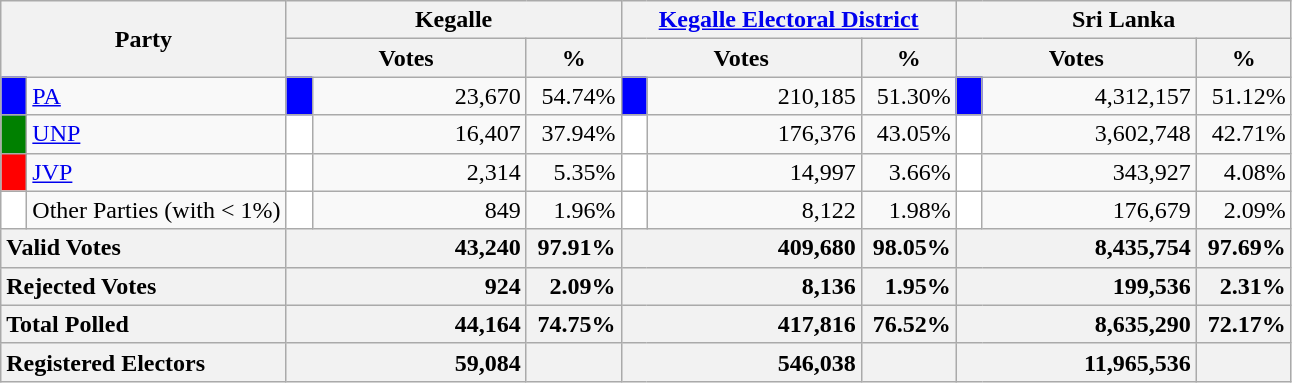<table class="wikitable">
<tr>
<th colspan="2" width="144px"rowspan="2">Party</th>
<th colspan="3" width="216px">Kegalle</th>
<th colspan="3" width="216px"><a href='#'>Kegalle Electoral District</a></th>
<th colspan="3" width="216px">Sri Lanka</th>
</tr>
<tr>
<th colspan="2" width="144px">Votes</th>
<th>%</th>
<th colspan="2" width="144px">Votes</th>
<th>%</th>
<th colspan="2" width="144px">Votes</th>
<th>%</th>
</tr>
<tr>
<td style="background-color:blue;" width="10px"></td>
<td style="text-align:left;"><a href='#'>PA</a></td>
<td style="background-color:blue;" width="10px"></td>
<td style="text-align:right;">23,670</td>
<td style="text-align:right;">54.74%</td>
<td style="background-color:blue;" width="10px"></td>
<td style="text-align:right;">210,185</td>
<td style="text-align:right;">51.30%</td>
<td style="background-color:blue;" width="10px"></td>
<td style="text-align:right;">4,312,157</td>
<td style="text-align:right;">51.12%</td>
</tr>
<tr>
<td style="background-color:green;" width="10px"></td>
<td style="text-align:left;"><a href='#'>UNP</a></td>
<td style="background-color:white;" width="10px"></td>
<td style="text-align:right;">16,407</td>
<td style="text-align:right;">37.94%</td>
<td style="background-color:white;" width="10px"></td>
<td style="text-align:right;">176,376</td>
<td style="text-align:right;">43.05%</td>
<td style="background-color:white;" width="10px"></td>
<td style="text-align:right;">3,602,748</td>
<td style="text-align:right;">42.71%</td>
</tr>
<tr>
<td style="background-color:red;" width="10px"></td>
<td style="text-align:left;"><a href='#'>JVP</a></td>
<td style="background-color:white;" width="10px"></td>
<td style="text-align:right;">2,314</td>
<td style="text-align:right;">5.35%</td>
<td style="background-color:white;" width="10px"></td>
<td style="text-align:right;">14,997</td>
<td style="text-align:right;">3.66%</td>
<td style="background-color:white;" width="10px"></td>
<td style="text-align:right;">343,927</td>
<td style="text-align:right;">4.08%</td>
</tr>
<tr>
<td style="background-color:white;" width="10px"></td>
<td style="text-align:left;">Other Parties (with < 1%)</td>
<td style="background-color:white;" width="10px"></td>
<td style="text-align:right;">849</td>
<td style="text-align:right;">1.96%</td>
<td style="background-color:white;" width="10px"></td>
<td style="text-align:right;">8,122</td>
<td style="text-align:right;">1.98%</td>
<td style="background-color:white;" width="10px"></td>
<td style="text-align:right;">176,679</td>
<td style="text-align:right;">2.09%</td>
</tr>
<tr>
<th colspan="2" width="144px"style="text-align:left;">Valid Votes</th>
<th style="text-align:right;"colspan="2" width="144px">43,240</th>
<th style="text-align:right;">97.91%</th>
<th style="text-align:right;"colspan="2" width="144px">409,680</th>
<th style="text-align:right;">98.05%</th>
<th style="text-align:right;"colspan="2" width="144px">8,435,754</th>
<th style="text-align:right;">97.69%</th>
</tr>
<tr>
<th colspan="2" width="144px"style="text-align:left;">Rejected Votes</th>
<th style="text-align:right;"colspan="2" width="144px">924</th>
<th style="text-align:right;">2.09%</th>
<th style="text-align:right;"colspan="2" width="144px">8,136</th>
<th style="text-align:right;">1.95%</th>
<th style="text-align:right;"colspan="2" width="144px">199,536</th>
<th style="text-align:right;">2.31%</th>
</tr>
<tr>
<th colspan="2" width="144px"style="text-align:left;">Total Polled</th>
<th style="text-align:right;"colspan="2" width="144px">44,164</th>
<th style="text-align:right;">74.75%</th>
<th style="text-align:right;"colspan="2" width="144px">417,816</th>
<th style="text-align:right;">76.52%</th>
<th style="text-align:right;"colspan="2" width="144px">8,635,290</th>
<th style="text-align:right;">72.17%</th>
</tr>
<tr>
<th colspan="2" width="144px"style="text-align:left;">Registered Electors</th>
<th style="text-align:right;"colspan="2" width="144px">59,084</th>
<th></th>
<th style="text-align:right;"colspan="2" width="144px">546,038</th>
<th></th>
<th style="text-align:right;"colspan="2" width="144px">11,965,536</th>
<th></th>
</tr>
</table>
